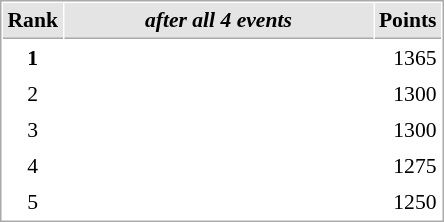<table cellspacing="1" cellpadding="3" style="border:1px solid #aaa; font-size:90%;">
<tr style="background:#e4e4e4;">
<th style="border-bottom:1px solid #aaa; width:10px;">Rank</th>
<th style="border-bottom:1px solid #aaa; width:200px; white-space:nowrap;"><em>after all 4 events</em> </th>
<th style="border-bottom:1px solid #aaa; width:20px;">Points</th>
</tr>
<tr>
<td style="text-align:center;"><strong>1</strong></td>
<td></td>
<td align="right">1365</td>
</tr>
<tr>
<td style="text-align:center;">2</td>
<td>  </td>
<td align="right">1300</td>
</tr>
<tr>
<td style="text-align:center;">3</td>
<td></td>
<td align="right">1300</td>
</tr>
<tr>
<td style="text-align:center;">4</td>
<td></td>
<td align="right">1275</td>
</tr>
<tr>
<td style="text-align:center;">5</td>
<td></td>
<td align="right">1250</td>
</tr>
</table>
